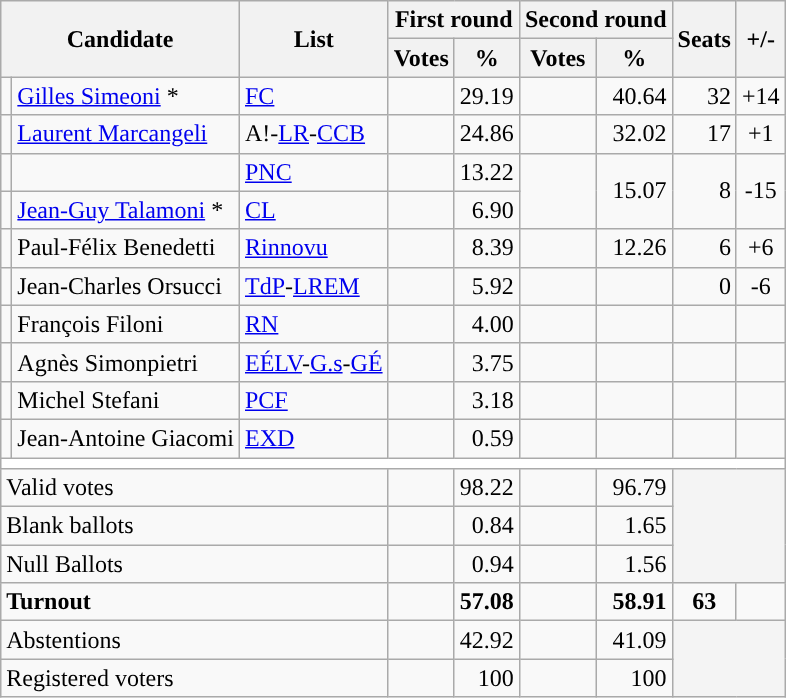<table class="wikitable centre" style="text-align:right;">
<tr>
<th rowspan=2 colspan=2 scope=col>Candidate</th>
<th rowspan=2 scope=col>List</th>
<th colspan=2 scope=col>First round</th>
<th colspan=2 scope=col>Second round</th>
<th rowspan=2 scope=col>Seats</th>
<th rowspan=2 scope=col>+/-</th>
</tr>
<tr>
<th scope=col>Votes</th>
<th scope=col>%</th>
<th scope=col>Votes</th>
<th scope=col>%</th>
</tr>
<tr>
<td style="color:inherit;background:"></td>
<td align="left"><a href='#'>Gilles Simeoni</a> *</td>
<td align="left"><a href='#'>FC</a></td>
<td></td>
<td>29.19</td>
<td></td>
<td>40.64</td>
<td>32</td>
<td align="center">+14</td>
</tr>
<tr>
<td style="color:inherit;background:"></td>
<td align="left"><a href='#'>Laurent Marcangeli</a></td>
<td align="left">A!-<a href='#'>LR</a>-<a href='#'>CCB</a></td>
<td></td>
<td>24.86</td>
<td></td>
<td>32.02</td>
<td>17</td>
<td align="center">+1</td>
</tr>
<tr>
<td style="color:inherit;background:"></td>
<td align="left"></td>
<td align="left"><a href='#'>PNC</a></td>
<td></td>
<td>13.22</td>
<td rowspan="2"></td>
<td rowspan="2">15.07</td>
<td rowspan="2">8</td>
<td rowspan="2" align="center">-15</td>
</tr>
<tr>
<td style="color:inherit;background:"></td>
<td align="left"><a href='#'>Jean-Guy Talamoni</a> *</td>
<td align="left"><a href='#'>CL</a></td>
<td></td>
<td>6.90</td>
</tr>
<tr>
<td style="color:inherit;background:"></td>
<td align="left">Paul-Félix Benedetti</td>
<td align="left"><a href='#'>Rinnovu</a></td>
<td></td>
<td>8.39</td>
<td></td>
<td>12.26</td>
<td>6</td>
<td align="center">+6</td>
</tr>
<tr>
<td style="color:inherit;background:"></td>
<td align="left">Jean-Charles Orsucci</td>
<td align="left"><a href='#'>TdP</a>-<a href='#'>LREM</a></td>
<td></td>
<td>5.92</td>
<td></td>
<td></td>
<td>0</td>
<td align="center">-6</td>
</tr>
<tr>
<td style="color:inherit;background:"></td>
<td align="left">François Filoni</td>
<td align="left"><a href='#'>RN</a></td>
<td></td>
<td>4.00</td>
<td></td>
<td></td>
<td></td>
<td align="center"></td>
</tr>
<tr>
<td style="color:inherit;background:"></td>
<td align="left">Agnès Simonpietri</td>
<td align="left"><a href='#'>EÉLV</a>-<a href='#'>G.s</a>-<a href='#'>GÉ</a></td>
<td></td>
<td>3.75</td>
<td></td>
<td></td>
<td></td>
<td align="center"></td>
</tr>
<tr>
<td style="color:inherit;background:"></td>
<td align="left">Michel Stefani</td>
<td align="left"><a href='#'>PCF</a></td>
<td></td>
<td>3.18</td>
<td></td>
<td></td>
<td></td>
<td align="center"></td>
</tr>
<tr>
<td style="color:inherit;background:"></td>
<td align="left">Jean-Antoine Giacomi</td>
<td align="left"><a href='#'>EXD</a></td>
<td></td>
<td>0.59</td>
<td></td>
<td></td>
<td></td>
<td align="center"></td>
</tr>
<tr style="background:white;">
<td colspan=9></td>
</tr>
<tr>
<td colspan=3 style="text-align:left;">Valid votes</td>
<td></td>
<td>98.22</td>
<td></td>
<td>96.79</td>
<td colspan="2" rowspan="3" bgcolor=#F4F4F4></td>
</tr>
<tr>
<td colspan=3 style="text-align:left;">Blank ballots</td>
<td></td>
<td>0.84</td>
<td></td>
<td>1.65</td>
</tr>
<tr>
<td colspan=3 style="text-align:left;">Null Ballots</td>
<td></td>
<td>0.94</td>
<td></td>
<td>1.56</td>
</tr>
<tr style="font-weight:bold;">
<td colspan=3 style="text-align:left;">Turnout</td>
<td></td>
<td>57.08</td>
<td></td>
<td>58.91</td>
<td align=center>63</td>
<td align=center></td>
</tr>
<tr>
<td colspan=3 style="text-align:left;">Abstentions</td>
<td></td>
<td>42.92</td>
<td></td>
<td>41.09</td>
<td colspan="2" rowspan="2" bgcolor=#F4F4F4></td>
</tr>
<tr>
<td colspan=3 style="text-align:left;">Registered voters</td>
<td></td>
<td>100</td>
<td></td>
<td>100</td>
</tr>
</table>
